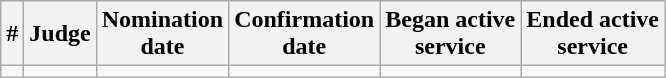<table class="sortable wikitable">
<tr bgcolor="#ececec">
<th>#</th>
<th>Judge</th>
<th>Nomination<br>date</th>
<th>Confirmation<br>date</th>
<th>Began active<br>service</th>
<th>Ended active<br>service</th>
</tr>
<tr>
<td></td>
<td></td>
<td></td>
<td></td>
<td></td>
<td></td>
</tr>
</table>
